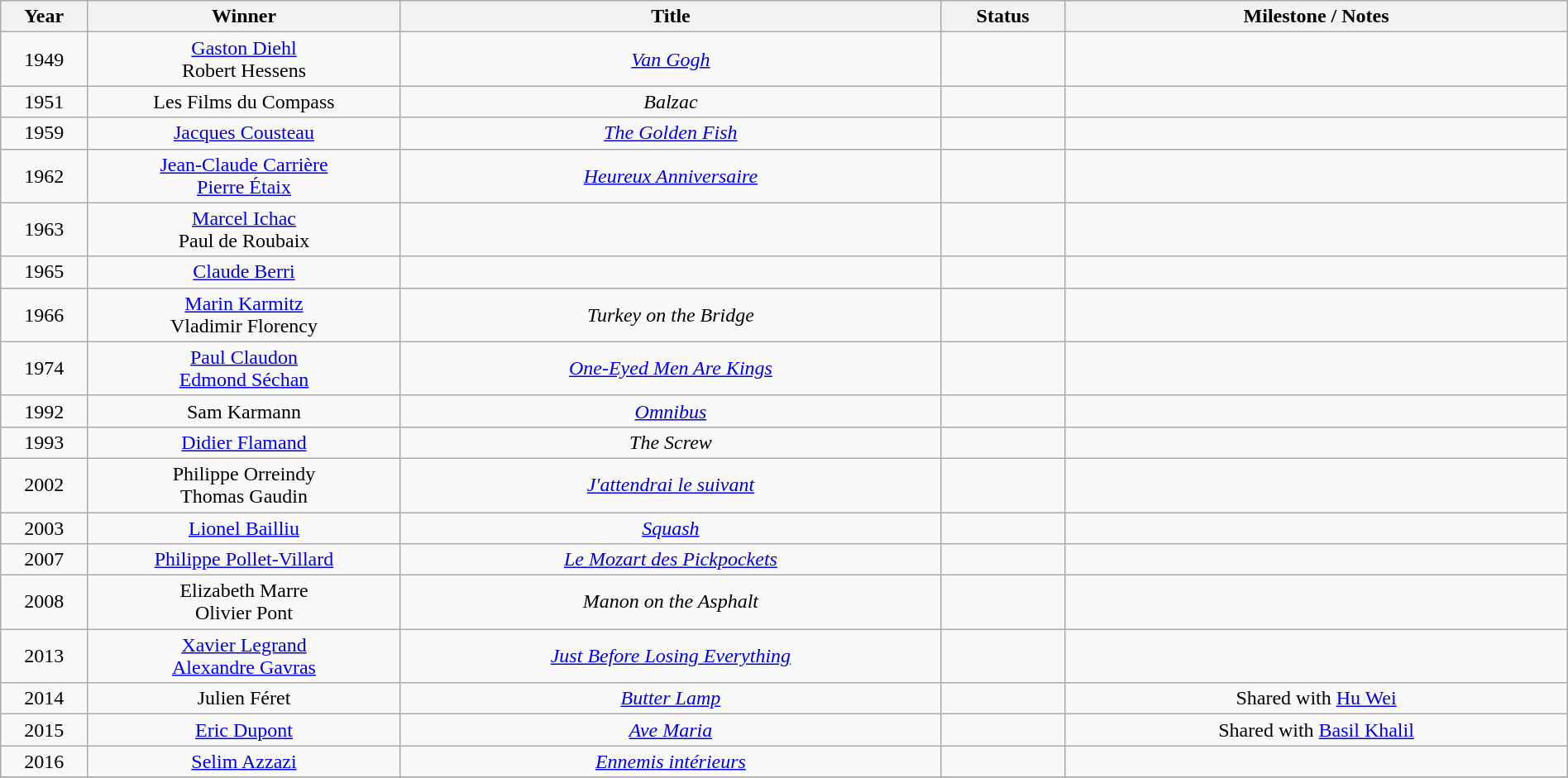<table class="wikitable" style="text-align: center" width="100%" cellpadding="5">
<tr>
<th width="50">Year</th>
<th width="200">Winner</th>
<th width="350">Title</th>
<th width="75">Status</th>
<th width="325">Milestone / Notes</th>
</tr>
<tr>
<td>1949</td>
<td><a href='#'>Gaston Diehl</a><br>Robert Hessens</td>
<td><a href='#'><em>Van Gogh</em></a></td>
<td></td>
<td></td>
</tr>
<tr>
<td>1951</td>
<td>Les Films du Compass</td>
<td><em>Balzac</em></td>
<td></td>
<td></td>
</tr>
<tr>
<td>1959</td>
<td><a href='#'>Jacques Cousteau</a></td>
<td><a href='#'><em>The Golden Fish</em></a></td>
<td></td>
<td></td>
</tr>
<tr>
<td align=center>1962</td>
<td><a href='#'>Jean-Claude Carrière</a><br><a href='#'>Pierre Étaix</a></td>
<td><em><a href='#'>Heureux Anniversaire</a></em></td>
<td></td>
<td></td>
</tr>
<tr>
<td align=center>1963</td>
<td><a href='#'>Marcel Ichac</a> <br>Paul de Roubaix</td>
<td><em></em></td>
<td></td>
<td></td>
</tr>
<tr>
<td align=center>1965</td>
<td><a href='#'>Claude Berri</a></td>
<td><em></em></td>
<td></td>
<td></td>
</tr>
<tr>
<td>1966</td>
<td><a href='#'>Marin Karmitz</a> <br>Vladimir Florency</td>
<td><em>Turkey on the Bridge</em></td>
<td></td>
<td></td>
</tr>
<tr>
<td>1974</td>
<td><a href='#'>Paul Claudon</a><br><a href='#'>Edmond Séchan</a></td>
<td><em><a href='#'>One-Eyed Men Are Kings</a></em></td>
<td></td>
<td></td>
</tr>
<tr>
<td align=center>1992</td>
<td>Sam Karmann</td>
<td><em><a href='#'>Omnibus</a></em></td>
<td></td>
<td></td>
</tr>
<tr>
<td>1993</td>
<td><a href='#'>Didier Flamand</a></td>
<td><em>The Screw</em></td>
<td></td>
<td></td>
</tr>
<tr>
<td>2002</td>
<td>Philippe Orreindy<br>Thomas Gaudin</td>
<td><em><a href='#'>J'attendrai le suivant</a></em></td>
<td></td>
<td></td>
</tr>
<tr>
<td>2003</td>
<td><a href='#'>Lionel Bailliu</a></td>
<td><a href='#'><em>Squash</em></a></td>
<td></td>
<td></td>
</tr>
<tr>
<td align="center">2007</td>
<td><a href='#'>Philippe Pollet-Villard</a></td>
<td><em><a href='#'>Le Mozart des Pickpockets</a></em></td>
<td></td>
<td></td>
</tr>
<tr>
<td>2008</td>
<td>Elizabeth Marre<br>Olivier Pont</td>
<td><em>Manon on the Asphalt</em></td>
<td></td>
<td></td>
</tr>
<tr>
<td>2013</td>
<td><a href='#'>Xavier Legrand</a><br><a href='#'>Alexandre Gavras</a></td>
<td><em><a href='#'>Just Before Losing Everything</a></em></td>
<td></td>
<td></td>
</tr>
<tr>
<td>2014</td>
<td>Julien Féret</td>
<td><em><a href='#'>Butter Lamp</a></em></td>
<td></td>
<td>Shared with <a href='#'>Hu Wei</a></td>
</tr>
<tr>
<td>2015</td>
<td><a href='#'>Eric Dupont</a></td>
<td><a href='#'><em>Ave Maria</em></a></td>
<td></td>
<td>Shared with <a href='#'>Basil Khalil</a></td>
</tr>
<tr>
<td>2016</td>
<td><a href='#'>Selim Azzazi</a></td>
<td><em><a href='#'>Ennemis intérieurs</a></em></td>
<td></td>
<td></td>
</tr>
<tr>
</tr>
</table>
